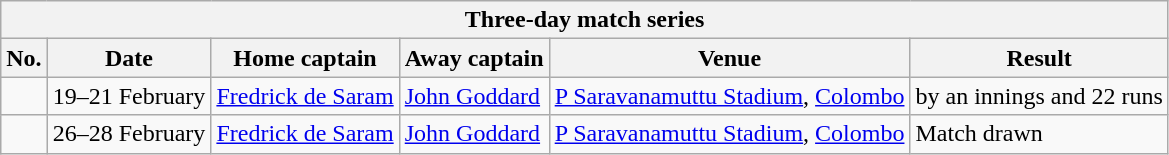<table class="wikitable">
<tr>
<th colspan="9">Three-day match series</th>
</tr>
<tr>
<th>No.</th>
<th>Date</th>
<th>Home captain</th>
<th>Away captain</th>
<th>Venue</th>
<th>Result</th>
</tr>
<tr>
<td></td>
<td>19–21 February</td>
<td><a href='#'>Fredrick de Saram</a></td>
<td><a href='#'>John Goddard</a></td>
<td><a href='#'>P Saravanamuttu Stadium</a>, <a href='#'>Colombo</a></td>
<td> by an innings and 22 runs</td>
</tr>
<tr>
<td></td>
<td>26–28 February</td>
<td><a href='#'>Fredrick de Saram</a></td>
<td><a href='#'>John Goddard</a></td>
<td><a href='#'>P Saravanamuttu Stadium</a>, <a href='#'>Colombo</a></td>
<td>Match drawn</td>
</tr>
</table>
